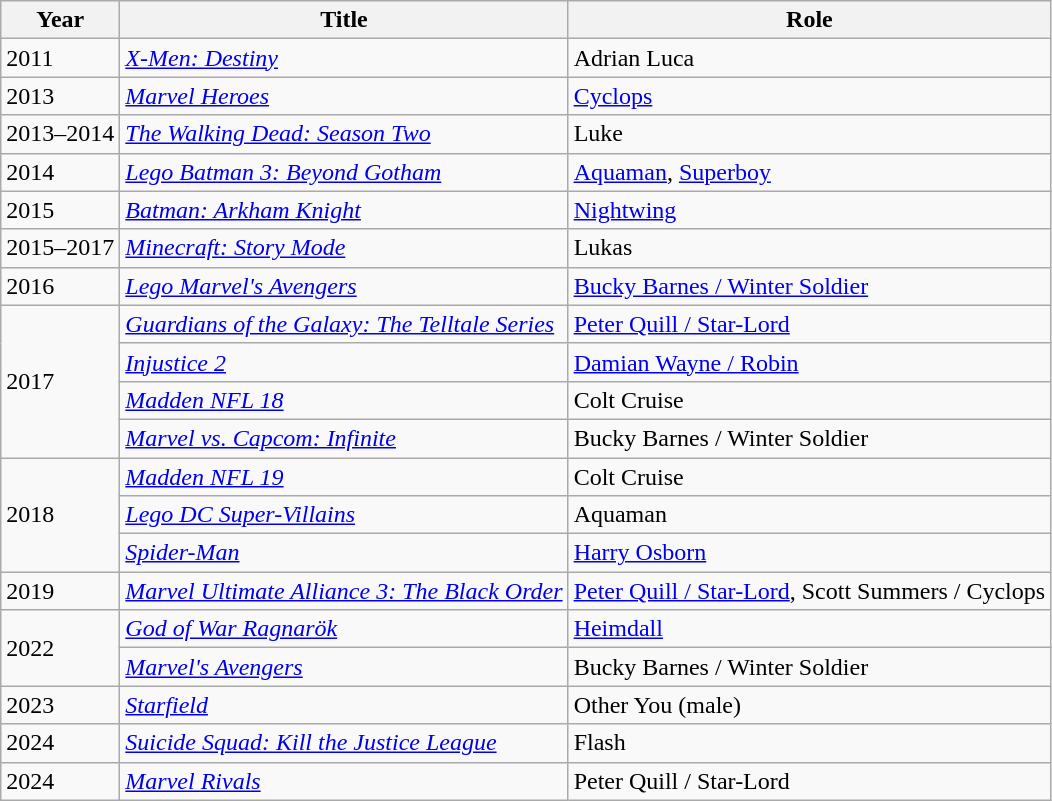<table class="wikitable sortable">
<tr>
<th>Year</th>
<th>Title</th>
<th>Role</th>
</tr>
<tr>
<td>2011</td>
<td><em><a href='#'>X-Men: Destiny</a></em></td>
<td>Adrian Luca</td>
</tr>
<tr>
<td>2013</td>
<td><em><a href='#'>Marvel Heroes</a></em></td>
<td><a href='#'>Cyclops</a></td>
</tr>
<tr>
<td>2013–2014</td>
<td><em><a href='#'>The Walking Dead: Season Two</a></em></td>
<td>Luke</td>
</tr>
<tr>
<td>2014</td>
<td><em><a href='#'>Lego Batman 3: Beyond Gotham</a></em></td>
<td><a href='#'>Aquaman</a>, <a href='#'>Superboy</a></td>
</tr>
<tr>
<td>2015</td>
<td><em><a href='#'>Batman: Arkham Knight</a></em></td>
<td><a href='#'>Nightwing</a></td>
</tr>
<tr>
<td>2015–2017</td>
<td><em><a href='#'>Minecraft: Story Mode</a></em></td>
<td>Lukas</td>
</tr>
<tr>
<td>2016</td>
<td><em><a href='#'>Lego Marvel's Avengers</a></em></td>
<td><a href='#'>Bucky Barnes / Winter Soldier</a></td>
</tr>
<tr>
<td rowspan="4">2017</td>
<td><em><a href='#'>Guardians of the Galaxy: The Telltale Series</a></em></td>
<td><a href='#'>Peter Quill / Star-Lord</a></td>
</tr>
<tr>
<td><em><a href='#'>Injustice 2</a></em></td>
<td><a href='#'>Damian Wayne / Robin</a></td>
</tr>
<tr>
<td><em><a href='#'>Madden NFL 18</a></em></td>
<td>Colt Cruise</td>
</tr>
<tr>
<td><em><a href='#'>Marvel vs. Capcom: Infinite</a></em></td>
<td>Bucky Barnes / Winter Soldier</td>
</tr>
<tr>
<td rowspan="3">2018</td>
<td><em><a href='#'>Madden NFL 19</a></em></td>
<td>Colt Cruise</td>
</tr>
<tr>
<td><em><a href='#'>Lego DC Super-Villains</a></em></td>
<td>Aquaman</td>
</tr>
<tr>
<td><em><a href='#'>Spider-Man</a></em></td>
<td><a href='#'>Harry Osborn</a></td>
</tr>
<tr>
<td>2019</td>
<td><em><a href='#'>Marvel Ultimate Alliance 3: The Black Order</a></em></td>
<td><a href='#'>Peter Quill / Star-Lord</a>, Scott Summers / Cyclops</td>
</tr>
<tr>
<td rowspan="2">2022</td>
<td><em><a href='#'>God of War Ragnarök</a></em></td>
<td><a href='#'>Heimdall</a></td>
</tr>
<tr>
<td><em><a href='#'>Marvel's Avengers</a></em></td>
<td>Bucky Barnes / Winter Soldier</td>
</tr>
<tr>
<td>2023</td>
<td><a href='#'><em>Starfield</em></a></td>
<td>Other You (male)</td>
</tr>
<tr>
<td>2024</td>
<td><em><a href='#'>Suicide Squad: Kill the Justice League</a></em></td>
<td>Flash</td>
</tr>
<tr>
<td>2024</td>
<td><em><a href='#'>Marvel Rivals</a></em></td>
<td>Peter Quill / Star-Lord</td>
</tr>
</table>
